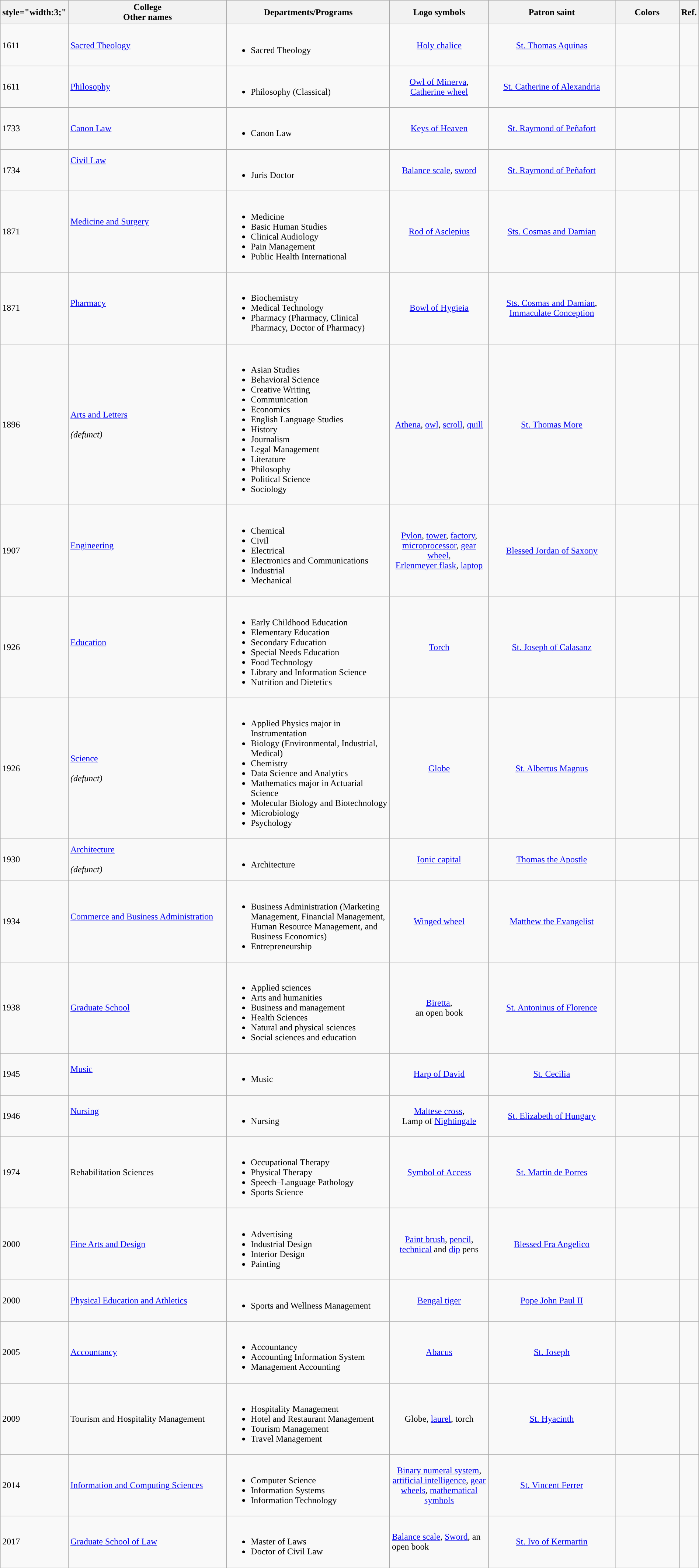<table class="wikitable sortable" width="100%">
<tr>
<th>style="width:3;" </th>
<th style="width:25%;">College <br> Other names</th>
<th style="width:25%;" class="unsortable">Departments/Programs</th>
<th style="width:15%;">Logo symbols</th>
<th style="width:20%;">Patron saint</th>
<th style="width:10%;">Colors</th>
<th style="width:2%;" class="unsortable">Ref.</th>
</tr>
<tr>
<td>1611</td>
<td><a href='#'>Sacred Theology</a> <br> </td>
<td><br><ul><li>Sacred Theology</li></ul></td>
<td align="center"><a href='#'>Holy chalice</a></td>
<td align="center"><a href='#'>St. Thomas Aquinas</a></td>
<td align="center"></td>
<td align="center"><br></td>
</tr>
<tr>
<td>1611</td>
<td><a href='#'>Philosophy</a> <br> </td>
<td><br><ul><li>Philosophy (Classical)</li></ul></td>
<td align="center"><a href='#'>Owl of Minerva</a>, <br> <a href='#'>Catherine wheel</a></td>
<td align="center"><a href='#'>St. Catherine of Alexandria</a></td>
<td></td>
<td align="center"></td>
</tr>
<tr>
<td>1733</td>
<td><a href='#'>Canon Law</a> <br> </td>
<td><br><ul><li>Canon Law</li></ul></td>
<td align="center"><a href='#'>Keys of Heaven</a></td>
<td align="center"><a href='#'>St. Raymond of Peñafort</a></td>
<td></td>
<td align="center"></td>
</tr>
<tr>
<td>1734</td>
<td><a href='#'>Civil Law</a> <br>  <br>  <br> </td>
<td><br><ul><li>Juris Doctor</li></ul></td>
<td align="center"><a href='#'>Balance scale</a>, <a href='#'>sword</a></td>
<td align="center"><a href='#'>St. Raymond of Peñafort</a></td>
<td></td>
<td align="center"><br></td>
</tr>
<tr>
<td>1871</td>
<td><a href='#'>Medicine and Surgery</a> <br>  <br>  <br> </td>
<td><br><ul><li>Medicine</li><li>Basic Human Studies</li><li>Clinical Audiology</li><li>Pain Management</li><li>Public Health International</li></ul></td>
<td align="center"><a href='#'>Rod of Asclepius</a></td>
<td align="center"><a href='#'>Sts. Cosmas and Damian</a></td>
<td></td>
<td align="center"><br></td>
</tr>
<tr>
<td>1871</td>
<td><a href='#'>Pharmacy</a> <br>  <br> </td>
<td><br><ul><li>Biochemistry</li><li>Medical Technology</li><li>Pharmacy (Pharmacy, Clinical Pharmacy, Doctor of Pharmacy)</li></ul></td>
<td align="center"><a href='#'>Bowl of Hygieia</a></td>
<td align="center"><a href='#'>Sts. Cosmas and Damian</a>, <br> <a href='#'>Immaculate Conception</a></td>
<td></td>
<td align="center"><br></td>
</tr>
<tr>
<td>1896</td>
<td><a href='#'>Arts and Letters</a> <br>  <br>  <em>(defunct)</em></td>
<td><br><ul><li>Asian Studies</li><li>Behavioral Science</li><li>Creative Writing</li><li>Communication</li><li>Economics</li><li>English Language Studies</li><li>History</li><li>Journalism</li><li>Legal Management</li><li>Literature</li><li>Philosophy</li><li>Political Science</li><li>Sociology</li></ul></td>
<td align="center"><a href='#'>Athena</a>, <a href='#'>owl</a>, <a href='#'>scroll</a>, <a href='#'>quill</a></td>
<td align="center"><a href='#'>St. Thomas More</a></td>
<td></td>
<td align="center"></td>
</tr>
<tr>
<td>1907</td>
<td><a href='#'>Engineering</a> <br>  <br> </td>
<td><br><ul><li>Chemical</li><li>Civil</li><li>Electrical</li><li>Electronics and Communications</li><li>Industrial</li><li>Mechanical</li></ul></td>
<td align="center"><a href='#'>Pylon</a>, <a href='#'>tower</a>, <a href='#'>factory</a>, <br><a href='#'>microprocessor</a>, <a href='#'>gear wheel</a>, <br><a href='#'>Erlenmeyer flask</a>, <a href='#'>laptop</a></td>
<td align="center"><a href='#'>Blessed Jordan of Saxony</a></td>
<td></td>
<td align="center"></td>
</tr>
<tr>
<td>1926</td>
<td><a href='#'>Education</a> <br>  <br> </td>
<td><br><ul><li>Early Childhood Education</li><li>Elementary Education</li><li>Secondary Education</li><li>Special Needs Education</li><li>Food Technology</li><li>Library and Information Science</li><li>Nutrition and Dietetics</li></ul></td>
<td align="center"><a href='#'>Torch</a></td>
<td align="center"><a href='#'>St. Joseph of Calasanz</a></td>
<td></td>
<td align="center"></td>
</tr>
<tr>
<td>1926</td>
<td><a href='#'>Science</a> <br>  <br>  <em>(defunct)</em></td>
<td><br><ul><li>Applied Physics major in Instrumentation</li><li>Biology (Environmental, Industrial, Medical)</li><li>Chemistry</li><li>Data Science and Analytics</li><li>Mathematics major in Actuarial Science</li><li>Molecular Biology and Biotechnology</li><li>Microbiology</li><li>Psychology</li></ul></td>
<td align="center"><a href='#'>Globe</a></td>
<td align="center"><a href='#'>St. Albertus Magnus</a></td>
<td></td>
<td align="center"></td>
</tr>
<tr>
<td>1930</td>
<td><a href='#'>Architecture</a> <br>   <br>  <em>(defunct)</em></td>
<td><br><ul><li>Architecture</li></ul></td>
<td align="center"><a href='#'>Ionic capital</a></td>
<td align="center"><a href='#'>Thomas the Apostle</a></td>
<td></td>
<td align="center"><br></td>
</tr>
<tr>
<td>1934</td>
<td><a href='#'>Commerce and Business Administration</a> <br>  <br> </td>
<td><br><ul><li>Business Administration (Marketing Management, Financial Management, Human Resource Management, and Business Economics)</li><li>Entrepreneurship</li></ul></td>
<td align="center"><a href='#'>Winged wheel</a></td>
<td align="center"><a href='#'>Matthew the Evangelist</a></td>
<td></td>
<td align="center"></td>
</tr>
<tr>
<td>1938</td>
<td><a href='#'>Graduate School</a> <br> </td>
<td><br><ul><li>Applied sciences</li><li>Arts and humanities</li><li>Business and management</li><li>Health Sciences</li><li>Natural and physical sciences</li><li>Social sciences and education</li></ul></td>
<td align="center"><a href='#'>Biretta</a>, <br> an open book</td>
<td align="center"><a href='#'>St. Antoninus of Florence</a></td>
<td></td>
<td align="center"></td>
</tr>
<tr>
<td>1945</td>
<td><a href='#'>Music</a> <br>   <br> </td>
<td><br><ul><li>Music</li></ul></td>
<td align="center"><a href='#'>Harp of David</a></td>
<td align="center"><a href='#'>St. Cecilia</a></td>
<td></td>
<td align="center"><br></td>
</tr>
<tr>
<td>1946</td>
<td><a href='#'>Nursing</a> <br>  <br> </td>
<td><br><ul><li>Nursing</li></ul></td>
<td align="center"><a href='#'>Maltese cross</a>, <br> Lamp of <a href='#'>Nightingale</a></td>
<td align="center"><a href='#'>St. Elizabeth of Hungary</a></td>
<td></td>
<td align="center"></td>
</tr>
<tr>
<td>1974</td>
<td>Rehabilitation Sciences <br> </td>
<td><br><ul><li>Occupational Therapy</li><li>Physical Therapy</li><li>Speech–Language Pathology</li><li>Sports Science</li></ul></td>
<td align="center"><a href='#'>Symbol of Access</a></td>
<td align="center"><a href='#'>St. Martin de Porres</a></td>
<td></td>
<td align="center"></td>
</tr>
<tr>
</tr>
<tr>
<td>2000</td>
<td><a href='#'>Fine Arts and Design</a> <br> </td>
<td><br><ul><li>Advertising</li><li>Industrial Design</li><li>Interior Design</li><li>Painting</li></ul></td>
<td align="center"><a href='#'>Paint brush</a>, <a href='#'>pencil</a>,<br> <a href='#'>technical</a> and <a href='#'>dip</a> pens</td>
<td align="center"><a href='#'>Blessed Fra Angelico</a></td>
<td></td>
<td align="center"></td>
</tr>
<tr>
<td>2000</td>
<td><a href='#'>Physical Education and Athletics</a> <br> </td>
<td><br><ul><li>Sports and Wellness Management</li></ul></td>
<td align="center"><a href='#'>Bengal tiger</a></td>
<td align="center"><a href='#'>Pope John Paul II</a></td>
<td></td>
<td align="center"></td>
</tr>
<tr>
<td>2005</td>
<td><a href='#'>Accountancy</a> <br> </td>
<td><br><ul><li>Accountancy</li><li>Accounting Information System</li><li>Management Accounting</li></ul></td>
<td align="center"><a href='#'>Abacus</a></td>
<td align="center"><a href='#'>St. Joseph</a></td>
<td></td>
<td align="center"></td>
</tr>
<tr>
<td>2009</td>
<td>Tourism and Hospitality Management <br> </td>
<td><br><ul><li>Hospitality Management</li><li>Hotel and Restaurant Management</li><li>Tourism Management</li><li>Travel Management</li></ul></td>
<td align="center">Globe, <a href='#'>laurel</a>, torch</td>
<td align="center"><a href='#'>St. Hyacinth</a></td>
<td></td>
<td align="center"></td>
</tr>
<tr>
<td>2014</td>
<td><a href='#'>Information and Computing Sciences</a> <br> </td>
<td><br><ul><li>Computer Science</li><li>Information Systems</li><li>Information Technology</li></ul></td>
<td align="center"><a href='#'>Binary numeral system</a>, <a href='#'>artificial intelligence</a>, <a href='#'>gear wheels</a>, <a href='#'>mathematical symbols</a></td>
<td align="center"><a href='#'>St. Vincent Ferrer</a></td>
<td></td>
<td align="center"></td>
</tr>
<tr>
<td>2017</td>
<td><a href='#'>Graduate School of Law</a> <br> </td>
<td><br><ul><li>Master of Laws</li><li>Doctor of Civil Law</li></ul></td>
<td><a href='#'>Balance scale</a>, <a href='#'>Sword</a>, an open book</td>
<td align="center"><a href='#'>St. Ivo of Kermartin</a></td>
<td></td>
<td align="center"></td>
</tr>
</table>
